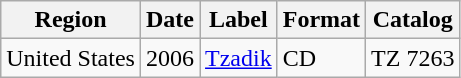<table class="wikitable">
<tr>
<th>Region</th>
<th>Date</th>
<th>Label</th>
<th>Format</th>
<th>Catalog</th>
</tr>
<tr>
<td>United States</td>
<td>2006</td>
<td><a href='#'>Tzadik</a></td>
<td>CD</td>
<td>TZ 7263</td>
</tr>
</table>
